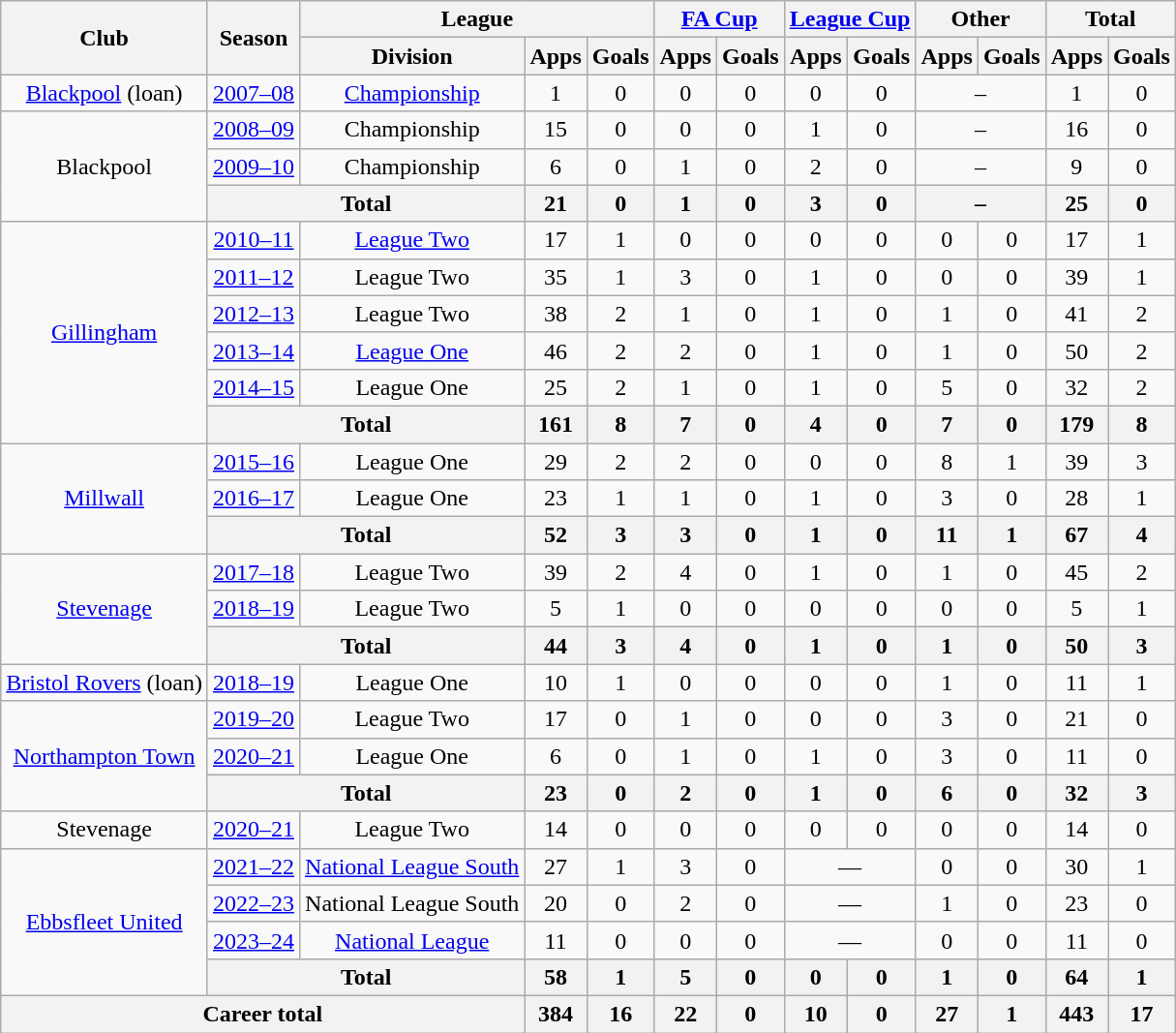<table class="wikitable" style="text-align:center">
<tr>
<th rowspan="2">Club</th>
<th rowspan="2">Season</th>
<th colspan="3">League</th>
<th colspan="2"><a href='#'>FA Cup</a></th>
<th colspan="2"><a href='#'>League Cup</a></th>
<th colspan="2">Other</th>
<th colspan="2">Total</th>
</tr>
<tr>
<th>Division</th>
<th>Apps</th>
<th>Goals</th>
<th>Apps</th>
<th>Goals</th>
<th>Apps</th>
<th>Goals</th>
<th>Apps</th>
<th>Goals</th>
<th>Apps</th>
<th>Goals</th>
</tr>
<tr>
<td><a href='#'>Blackpool</a> (loan)</td>
<td><a href='#'>2007–08</a></td>
<td><a href='#'>Championship</a></td>
<td>1</td>
<td>0</td>
<td>0</td>
<td>0</td>
<td>0</td>
<td>0</td>
<td colspan="2">–</td>
<td>1</td>
<td>0</td>
</tr>
<tr>
<td rowspan="3">Blackpool</td>
<td><a href='#'>2008–09</a></td>
<td>Championship</td>
<td>15</td>
<td>0</td>
<td>0</td>
<td>0</td>
<td>1</td>
<td>0</td>
<td colspan="2">–</td>
<td>16</td>
<td>0</td>
</tr>
<tr>
<td><a href='#'>2009–10</a></td>
<td>Championship</td>
<td>6</td>
<td>0</td>
<td>1</td>
<td>0</td>
<td>2</td>
<td>0</td>
<td colspan="2">–</td>
<td>9</td>
<td>0</td>
</tr>
<tr>
<th colspan="2">Total</th>
<th>21</th>
<th>0</th>
<th>1</th>
<th>0</th>
<th>3</th>
<th>0</th>
<th colspan="2">–</th>
<th>25</th>
<th>0</th>
</tr>
<tr>
<td rowspan="6"><a href='#'>Gillingham</a></td>
<td><a href='#'>2010–11</a></td>
<td><a href='#'>League Two</a></td>
<td>17</td>
<td>1</td>
<td>0</td>
<td>0</td>
<td>0</td>
<td>0</td>
<td>0</td>
<td>0</td>
<td>17</td>
<td>1</td>
</tr>
<tr>
<td><a href='#'>2011–12</a></td>
<td>League Two</td>
<td>35</td>
<td>1</td>
<td>3</td>
<td>0</td>
<td>1</td>
<td>0</td>
<td>0</td>
<td>0</td>
<td>39</td>
<td>1</td>
</tr>
<tr>
<td><a href='#'>2012–13</a></td>
<td>League Two</td>
<td>38</td>
<td>2</td>
<td>1</td>
<td>0</td>
<td>1</td>
<td>0</td>
<td>1</td>
<td>0</td>
<td>41</td>
<td>2</td>
</tr>
<tr>
<td><a href='#'>2013–14</a></td>
<td><a href='#'>League One</a></td>
<td>46</td>
<td>2</td>
<td>2</td>
<td>0</td>
<td>1</td>
<td>0</td>
<td>1</td>
<td>0</td>
<td>50</td>
<td>2</td>
</tr>
<tr>
<td><a href='#'>2014–15</a></td>
<td>League One</td>
<td>25</td>
<td>2</td>
<td>1</td>
<td>0</td>
<td>1</td>
<td>0</td>
<td>5</td>
<td>0</td>
<td>32</td>
<td>2</td>
</tr>
<tr>
<th colspan="2">Total</th>
<th>161</th>
<th>8</th>
<th>7</th>
<th>0</th>
<th>4</th>
<th>0</th>
<th>7</th>
<th>0</th>
<th>179</th>
<th>8</th>
</tr>
<tr>
<td rowspan="3"><a href='#'>Millwall</a></td>
<td><a href='#'>2015–16</a></td>
<td>League One</td>
<td>29</td>
<td>2</td>
<td>2</td>
<td>0</td>
<td>0</td>
<td>0</td>
<td>8</td>
<td>1</td>
<td>39</td>
<td>3</td>
</tr>
<tr>
<td><a href='#'>2016–17</a></td>
<td>League One</td>
<td>23</td>
<td>1</td>
<td>1</td>
<td>0</td>
<td>1</td>
<td>0</td>
<td>3</td>
<td>0</td>
<td>28</td>
<td>1</td>
</tr>
<tr>
<th colspan="2">Total</th>
<th>52</th>
<th>3</th>
<th>3</th>
<th>0</th>
<th>1</th>
<th>0</th>
<th>11</th>
<th>1</th>
<th>67</th>
<th>4</th>
</tr>
<tr>
<td rowspan="3"><a href='#'>Stevenage</a></td>
<td><a href='#'>2017–18</a></td>
<td>League Two</td>
<td>39</td>
<td>2</td>
<td>4</td>
<td>0</td>
<td>1</td>
<td>0</td>
<td>1</td>
<td>0</td>
<td>45</td>
<td>2</td>
</tr>
<tr>
<td><a href='#'>2018–19</a></td>
<td>League Two</td>
<td>5</td>
<td>1</td>
<td>0</td>
<td>0</td>
<td>0</td>
<td>0</td>
<td>0</td>
<td>0</td>
<td>5</td>
<td>1</td>
</tr>
<tr>
<th colspan="2">Total</th>
<th>44</th>
<th>3</th>
<th>4</th>
<th>0</th>
<th>1</th>
<th>0</th>
<th>1</th>
<th>0</th>
<th>50</th>
<th>3</th>
</tr>
<tr>
<td><a href='#'>Bristol Rovers</a> (loan)</td>
<td><a href='#'>2018–19</a></td>
<td>League One</td>
<td>10</td>
<td>1</td>
<td>0</td>
<td>0</td>
<td>0</td>
<td>0</td>
<td>1</td>
<td>0</td>
<td>11</td>
<td>1</td>
</tr>
<tr>
<td rowspan="3"><a href='#'>Northampton Town</a></td>
<td><a href='#'>2019–20</a></td>
<td>League Two</td>
<td>17</td>
<td>0</td>
<td>1</td>
<td>0</td>
<td>0</td>
<td>0</td>
<td>3</td>
<td>0</td>
<td>21</td>
<td>0</td>
</tr>
<tr>
<td><a href='#'>2020–21</a></td>
<td>League One</td>
<td>6</td>
<td>0</td>
<td>1</td>
<td>0</td>
<td>1</td>
<td>0</td>
<td>3</td>
<td>0</td>
<td>11</td>
<td>0</td>
</tr>
<tr>
<th colspan="2">Total</th>
<th>23</th>
<th>0</th>
<th>2</th>
<th>0</th>
<th>1</th>
<th>0</th>
<th>6</th>
<th>0</th>
<th>32</th>
<th>3</th>
</tr>
<tr>
<td>Stevenage</td>
<td><a href='#'>2020–21</a></td>
<td>League Two</td>
<td>14</td>
<td>0</td>
<td>0</td>
<td>0</td>
<td>0</td>
<td>0</td>
<td>0</td>
<td>0</td>
<td>14</td>
<td>0</td>
</tr>
<tr>
<td rowspan="4"><a href='#'>Ebbsfleet United</a></td>
<td><a href='#'>2021–22</a></td>
<td><a href='#'>National League South</a></td>
<td>27</td>
<td>1</td>
<td>3</td>
<td>0</td>
<td colspan="2">—</td>
<td>0</td>
<td>0</td>
<td>30</td>
<td>1</td>
</tr>
<tr>
<td><a href='#'>2022–23</a></td>
<td>National League South</td>
<td>20</td>
<td>0</td>
<td>2</td>
<td>0</td>
<td colspan="2">—</td>
<td>1</td>
<td>0</td>
<td>23</td>
<td>0</td>
</tr>
<tr>
<td><a href='#'>2023–24</a></td>
<td><a href='#'>National League</a></td>
<td>11</td>
<td>0</td>
<td>0</td>
<td>0</td>
<td colspan="2">—</td>
<td>0</td>
<td>0</td>
<td>11</td>
<td>0</td>
</tr>
<tr>
<th colspan="2">Total</th>
<th>58</th>
<th>1</th>
<th>5</th>
<th>0</th>
<th>0</th>
<th>0</th>
<th>1</th>
<th>0</th>
<th>64</th>
<th>1</th>
</tr>
<tr>
<th colspan="3">Career total</th>
<th>384</th>
<th>16</th>
<th>22</th>
<th>0</th>
<th>10</th>
<th>0</th>
<th>27</th>
<th>1</th>
<th>443</th>
<th>17</th>
</tr>
</table>
